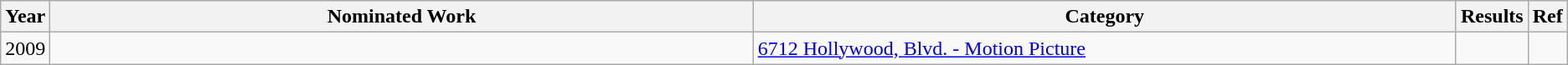<table class="wikitable">
<tr>
<th scope="col" style="width:1em;">Year</th>
<th scope="col" style="width:35em;">Nominated Work</th>
<th scope="col" style="width:35em;">Category</th>
<th scope="col" style="width:1em;">Results</th>
<th scope="col" style="width:1em;">Ref</th>
</tr>
<tr>
<td>2009</td>
<td></td>
<td><a href='#'>6712 Hollywood, Blvd. - Motion Picture</a></td>
<td></td>
<td></td>
</tr>
</table>
